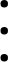<table>
<tr>
<td><br><ul><li></li><li></li><li></li></ul></td>
</tr>
</table>
